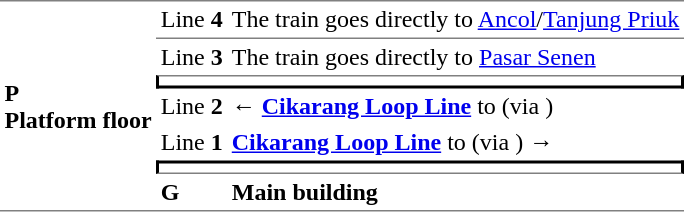<table cellspacing=0 cellpadding=3>
<tr>
<td rowspan="7" style="border-top:solid 1px gray;border-bottom:solid 1px gray;"><strong>P<br>Platform floor</strong></td>
<td style="border-top:solid 1px gray;">Line <strong>4</strong></td>
<td style="border-top:solid 1px gray;">The train goes directly to <a href='#'>Ancol</a>/<a href='#'>Tanjung Priuk</a></td>
</tr>
<tr>
<td style="border-top:solid 1px gray;">Line <strong>3</strong></td>
<td style="border-top:solid 1px gray;">The train goes directly to <a href='#'>Pasar Senen</a></td>
</tr>
<tr>
<td colspan="2" style="border-top:solid 1px gray;border-right:solid 2px black;border-left:solid 2px black;border-bottom:solid 2px black;text-align:center;"></td>
</tr>
<tr>
<td>Line <strong>2</strong></td>
<td>←   <strong><a href='#'>Cikarang Loop Line</a></strong> to  (via )</td>
</tr>
<tr>
<td>Line <strong>1</strong></td>
<td> <strong><a href='#'>Cikarang Loop Line</a></strong> to  (via )  →</td>
</tr>
<tr>
<td style="border-top:solid 2px black;border-right:solid 2px black;border-left:solid 2px black;border-bottom:solid 1px gray;text-align:center;" colspan=2></td>
</tr>
<tr>
<td style="border-bottom:solid 1px gray;"><strong>G</strong></td>
<td style="border-bottom:solid 1px gray;"><strong>Main building</strong></td>
</tr>
</table>
